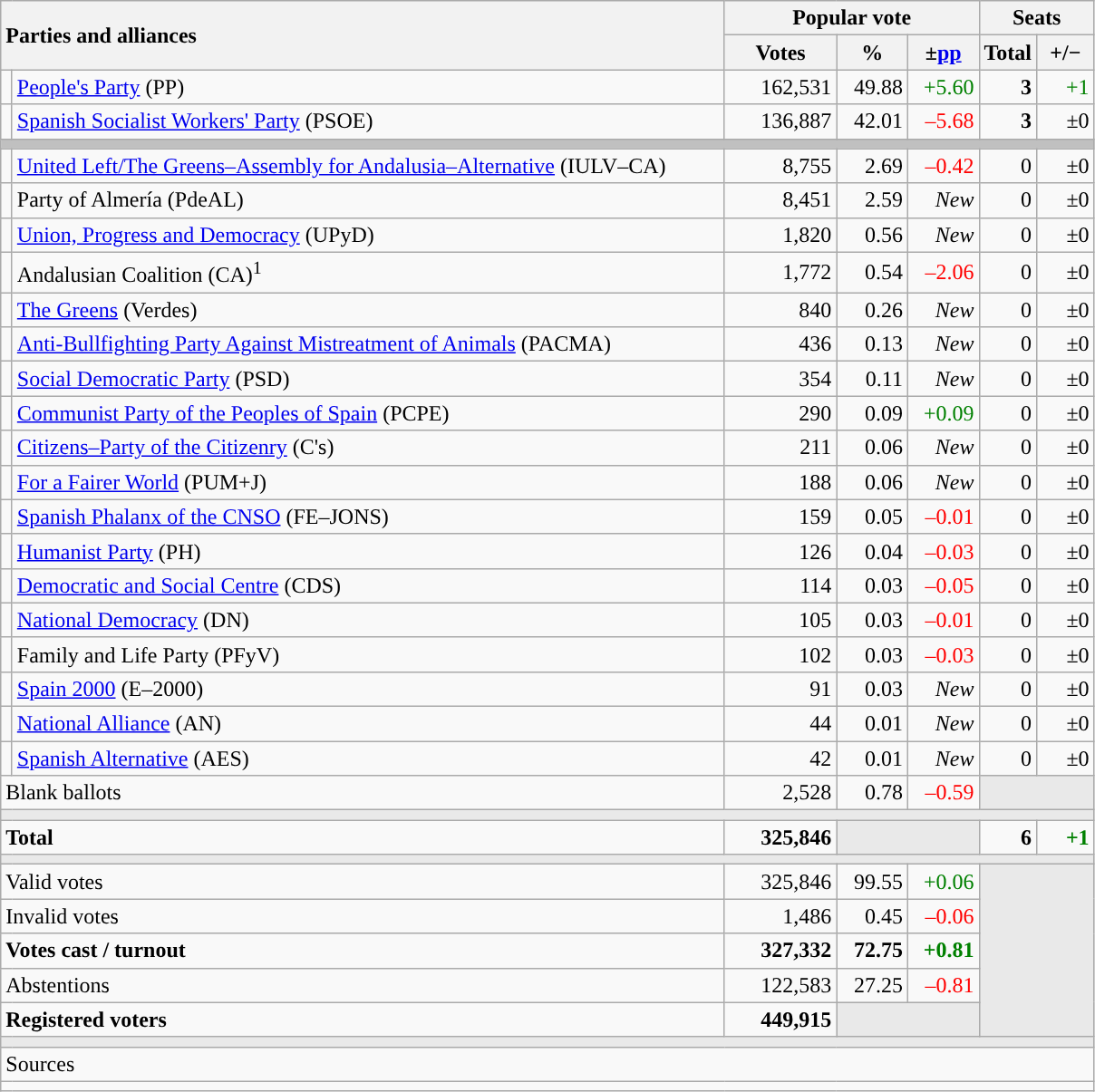<table class="wikitable" style="text-align:right;">
<tr>
<th style="text-align:left;" rowspan="2" colspan="2" width="525">Parties and alliances</th>
<th colspan="3">Popular vote</th>
<th colspan="2">Seats</th>
</tr>
<tr>
<th width="75">Votes</th>
<th width="45">%</th>
<th width="45">±<a href='#'>pp</a></th>
<th width="35">Total</th>
<th width="35">+/−</th>
</tr>
<tr>
<td width="1" style="color:inherit;background:"></td>
<td align="left"><a href='#'>People's Party</a> (PP)</td>
<td>162,531</td>
<td>49.88</td>
<td style="color:green;">+5.60</td>
<td><strong>3</strong></td>
<td style="color:green;">+1</td>
</tr>
<tr>
<td style="color:inherit;background:"></td>
<td align="left"><a href='#'>Spanish Socialist Workers' Party</a> (PSOE)</td>
<td>136,887</td>
<td>42.01</td>
<td style="color:red;">–5.68</td>
<td><strong>3</strong></td>
<td>±0</td>
</tr>
<tr>
<td colspan="7" bgcolor="#C0C0C0"></td>
</tr>
<tr>
<td style="color:inherit;background:"></td>
<td align="left"><a href='#'>United Left/The Greens–Assembly for Andalusia–Alternative</a> (IULV–CA)</td>
<td>8,755</td>
<td>2.69</td>
<td style="color:red;">–0.42</td>
<td>0</td>
<td>±0</td>
</tr>
<tr>
<td style="color:inherit;background:"></td>
<td align="left">Party of Almería (PdeAL)</td>
<td>8,451</td>
<td>2.59</td>
<td><em>New</em></td>
<td>0</td>
<td>±0</td>
</tr>
<tr>
<td style="color:inherit;background:"></td>
<td align="left"><a href='#'>Union, Progress and Democracy</a> (UPyD)</td>
<td>1,820</td>
<td>0.56</td>
<td><em>New</em></td>
<td>0</td>
<td>±0</td>
</tr>
<tr>
<td style="color:inherit;background:"></td>
<td align="left">Andalusian Coalition (CA)<sup>1</sup></td>
<td>1,772</td>
<td>0.54</td>
<td style="color:red;">–2.06</td>
<td>0</td>
<td>±0</td>
</tr>
<tr>
<td style="color:inherit;background:"></td>
<td align="left"><a href='#'>The Greens</a> (Verdes)</td>
<td>840</td>
<td>0.26</td>
<td><em>New</em></td>
<td>0</td>
<td>±0</td>
</tr>
<tr>
<td style="color:inherit;background:"></td>
<td align="left"><a href='#'>Anti-Bullfighting Party Against Mistreatment of Animals</a> (PACMA)</td>
<td>436</td>
<td>0.13</td>
<td><em>New</em></td>
<td>0</td>
<td>±0</td>
</tr>
<tr>
<td style="color:inherit;background:"></td>
<td align="left"><a href='#'>Social Democratic Party</a> (PSD)</td>
<td>354</td>
<td>0.11</td>
<td><em>New</em></td>
<td>0</td>
<td>±0</td>
</tr>
<tr>
<td style="color:inherit;background:"></td>
<td align="left"><a href='#'>Communist Party of the Peoples of Spain</a> (PCPE)</td>
<td>290</td>
<td>0.09</td>
<td style="color:green;">+0.09</td>
<td>0</td>
<td>±0</td>
</tr>
<tr>
<td style="color:inherit;background:"></td>
<td align="left"><a href='#'>Citizens–Party of the Citizenry</a> (C's)</td>
<td>211</td>
<td>0.06</td>
<td><em>New</em></td>
<td>0</td>
<td>±0</td>
</tr>
<tr>
<td style="color:inherit;background:"></td>
<td align="left"><a href='#'>For a Fairer World</a> (PUM+J)</td>
<td>188</td>
<td>0.06</td>
<td><em>New</em></td>
<td>0</td>
<td>±0</td>
</tr>
<tr>
<td style="color:inherit;background:"></td>
<td align="left"><a href='#'>Spanish Phalanx of the CNSO</a> (FE–JONS)</td>
<td>159</td>
<td>0.05</td>
<td style="color:red;">–0.01</td>
<td>0</td>
<td>±0</td>
</tr>
<tr>
<td style="color:inherit;background:"></td>
<td align="left"><a href='#'>Humanist Party</a> (PH)</td>
<td>126</td>
<td>0.04</td>
<td style="color:red;">–0.03</td>
<td>0</td>
<td>±0</td>
</tr>
<tr>
<td style="color:inherit;background:"></td>
<td align="left"><a href='#'>Democratic and Social Centre</a> (CDS)</td>
<td>114</td>
<td>0.03</td>
<td style="color:red;">–0.05</td>
<td>0</td>
<td>±0</td>
</tr>
<tr>
<td style="color:inherit;background:"></td>
<td align="left"><a href='#'>National Democracy</a> (DN)</td>
<td>105</td>
<td>0.03</td>
<td style="color:red;">–0.01</td>
<td>0</td>
<td>±0</td>
</tr>
<tr>
<td style="color:inherit;background:"></td>
<td align="left">Family and Life Party (PFyV)</td>
<td>102</td>
<td>0.03</td>
<td style="color:red;">–0.03</td>
<td>0</td>
<td>±0</td>
</tr>
<tr>
<td style="color:inherit;background:"></td>
<td align="left"><a href='#'>Spain 2000</a> (E–2000)</td>
<td>91</td>
<td>0.03</td>
<td><em>New</em></td>
<td>0</td>
<td>±0</td>
</tr>
<tr>
<td style="color:inherit;background:"></td>
<td align="left"><a href='#'>National Alliance</a> (AN)</td>
<td>44</td>
<td>0.01</td>
<td><em>New</em></td>
<td>0</td>
<td>±0</td>
</tr>
<tr>
<td style="color:inherit;background:"></td>
<td align="left"><a href='#'>Spanish Alternative</a> (AES)</td>
<td>42</td>
<td>0.01</td>
<td><em>New</em></td>
<td>0</td>
<td>±0</td>
</tr>
<tr>
<td align="left" colspan="2">Blank ballots</td>
<td>2,528</td>
<td>0.78</td>
<td style="color:red;">–0.59</td>
<td bgcolor="#E9E9E9" colspan="2"></td>
</tr>
<tr>
<td colspan="7" bgcolor="#E9E9E9"></td>
</tr>
<tr style="font-weight:bold;">
<td align="left" colspan="2">Total</td>
<td>325,846</td>
<td bgcolor="#E9E9E9" colspan="2"></td>
<td>6</td>
<td style="color:green;">+1</td>
</tr>
<tr>
<td colspan="7" bgcolor="#E9E9E9"></td>
</tr>
<tr>
<td align="left" colspan="2">Valid votes</td>
<td>325,846</td>
<td>99.55</td>
<td style="color:green;">+0.06</td>
<td bgcolor="#E9E9E9" colspan="2" rowspan="5"></td>
</tr>
<tr>
<td align="left" colspan="2">Invalid votes</td>
<td>1,486</td>
<td>0.45</td>
<td style="color:red;">–0.06</td>
</tr>
<tr style="font-weight:bold;">
<td align="left" colspan="2">Votes cast / turnout</td>
<td>327,332</td>
<td>72.75</td>
<td style="color:green;">+0.81</td>
</tr>
<tr>
<td align="left" colspan="2">Abstentions</td>
<td>122,583</td>
<td>27.25</td>
<td style="color:red;">–0.81</td>
</tr>
<tr style="font-weight:bold;">
<td align="left" colspan="2">Registered voters</td>
<td>449,915</td>
<td bgcolor="#E9E9E9" colspan="2"></td>
</tr>
<tr>
<td colspan="7" bgcolor="#E9E9E9"></td>
</tr>
<tr>
<td align="left" colspan="7">Sources</td>
</tr>
<tr>
<td colspan="7" style="text-align:left; max-width:790px;"></td>
</tr>
</table>
